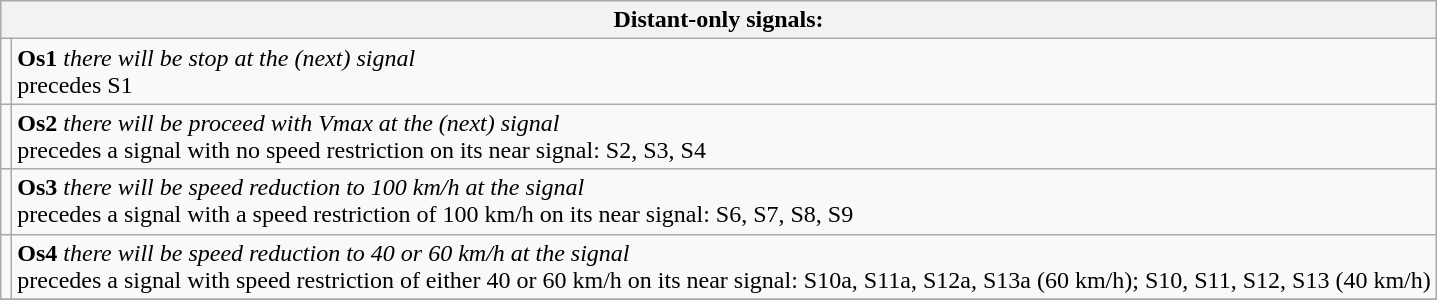<table class="wikitable">
<tr>
<th colspan="2" align="center">Distant-only signals:</th>
</tr>
<tr -->
<td><br><br></td>
<td><strong>Os1</strong> <em>there will be stop at the (next) signal</em><br>precedes S1</td>
</tr>
<tr -->
<td><br><br></td>
<td><strong>Os2</strong> <em>there will be proceed with Vmax at the (next) signal</em><br>precedes a signal with no speed restriction on its near signal: S2, S3, S4</td>
</tr>
<tr -->
<td><br><br></td>
<td><strong>Os3</strong> <em>there will be speed reduction to 100 km/h at the signal</em><br>precedes a signal with a speed restriction of 100 km/h on its near signal: S6, S7, S8, S9</td>
</tr>
<tr -->
<td><br><br></td>
<td><strong>Os4</strong> <em>there will be speed reduction to 40 or 60 km/h at the signal</em><br>precedes a signal with speed restriction of either 40 or 60 km/h on its near signal: S10a, S11a, S12a, S13a (60 km/h); S10, S11, S12, S13 (40 km/h)</td>
</tr>
<tr -->
</tr>
</table>
